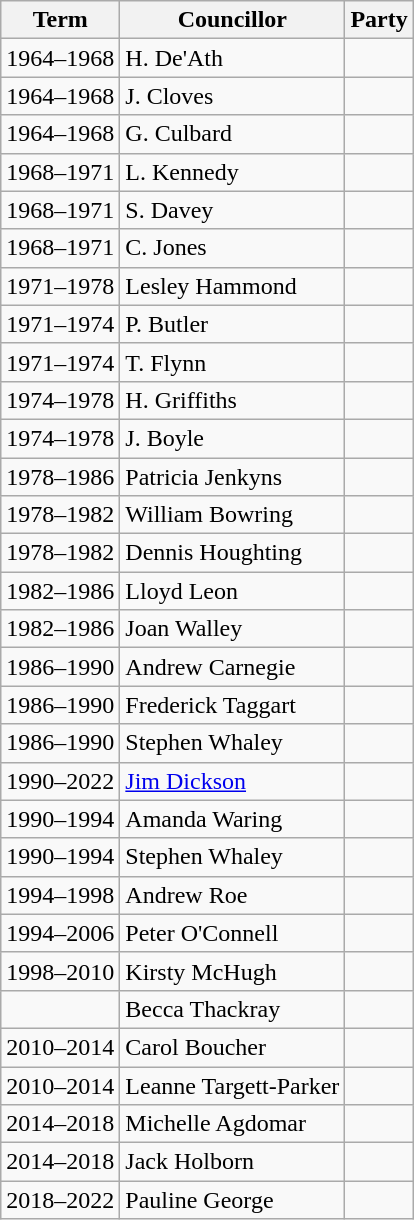<table class="wikitable">
<tr>
<th>Term</th>
<th>Councillor</th>
<th colspan=2>Party</th>
</tr>
<tr>
<td>1964–1968</td>
<td>H. De'Ath</td>
<td></td>
</tr>
<tr>
<td>1964–1968</td>
<td>J. Cloves</td>
<td></td>
</tr>
<tr>
<td>1964–1968</td>
<td>G. Culbard</td>
<td></td>
</tr>
<tr>
<td>1968–1971</td>
<td>L. Kennedy</td>
<td></td>
</tr>
<tr>
<td>1968–1971</td>
<td>S. Davey</td>
<td></td>
</tr>
<tr>
<td>1968–1971</td>
<td>C. Jones</td>
<td></td>
</tr>
<tr>
<td>1971–1978</td>
<td>Lesley Hammond</td>
<td></td>
</tr>
<tr>
<td>1971–1974</td>
<td>P. Butler</td>
<td></td>
</tr>
<tr>
<td>1971–1974</td>
<td>T. Flynn</td>
<td></td>
</tr>
<tr>
<td>1974–1978</td>
<td>H. Griffiths</td>
<td></td>
</tr>
<tr>
<td>1974–1978</td>
<td>J. Boyle</td>
<td></td>
</tr>
<tr>
<td>1978–1986</td>
<td>Patricia Jenkyns</td>
<td></td>
</tr>
<tr>
<td>1978–1982</td>
<td>William Bowring</td>
<td></td>
</tr>
<tr>
<td>1978–1982</td>
<td>Dennis Houghting</td>
<td></td>
</tr>
<tr>
<td>1982–1986</td>
<td>Lloyd Leon</td>
<td></td>
</tr>
<tr>
<td>1982–1986</td>
<td>Joan Walley</td>
<td></td>
</tr>
<tr>
<td>1986–1990</td>
<td>Andrew Carnegie</td>
<td></td>
</tr>
<tr>
<td>1986–1990</td>
<td>Frederick Taggart</td>
<td></td>
</tr>
<tr>
<td>1986–1990</td>
<td>Stephen Whaley</td>
<td></td>
</tr>
<tr>
<td>1990–2022</td>
<td><a href='#'>Jim Dickson</a></td>
<td></td>
</tr>
<tr>
<td>1990–1994</td>
<td>Amanda Waring</td>
<td></td>
</tr>
<tr>
<td>1990–1994</td>
<td>Stephen Whaley</td>
<td></td>
</tr>
<tr>
<td>1994–1998</td>
<td>Andrew Roe</td>
<td></td>
</tr>
<tr>
<td>1994–2006</td>
<td>Peter O'Connell</td>
<td></td>
</tr>
<tr>
<td>1998–2010</td>
<td>Kirsty McHugh</td>
<td></td>
</tr>
<tr>
<td></td>
<td>Becca Thackray</td>
<td></td>
</tr>
<tr>
<td>2010–2014</td>
<td>Carol Boucher</td>
<td></td>
</tr>
<tr>
<td>2010–2014</td>
<td>Leanne Targett-Parker</td>
<td></td>
</tr>
<tr>
<td>2014–2018</td>
<td>Michelle Agdomar</td>
<td></td>
</tr>
<tr>
<td>2014–2018</td>
<td>Jack Holborn</td>
<td></td>
</tr>
<tr>
<td>2018–2022</td>
<td>Pauline George</td>
<td></td>
</tr>
</table>
